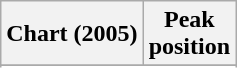<table class="wikitable sortable plainrowheaders" style="text-align:center">
<tr>
<th>Chart (2005)</th>
<th>Peak<br>position</th>
</tr>
<tr>
</tr>
<tr>
</tr>
<tr>
</tr>
</table>
